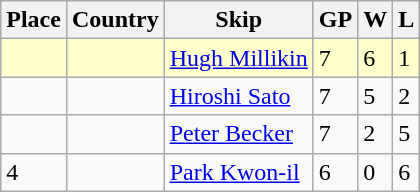<table class="wikitable">
<tr>
<th>Place</th>
<th>Country</th>
<th>Skip</th>
<th>GP</th>
<th>W</th>
<th>L</th>
</tr>
<tr bgcolor=#ffffcc>
<td></td>
<td></td>
<td><a href='#'>Hugh Millikin</a></td>
<td>7</td>
<td>6</td>
<td>1</td>
</tr>
<tr>
<td></td>
<td></td>
<td><a href='#'>Hiroshi Sato</a></td>
<td>7</td>
<td>5</td>
<td>2</td>
</tr>
<tr>
<td></td>
<td></td>
<td><a href='#'>Peter Becker</a></td>
<td>7</td>
<td>2</td>
<td>5</td>
</tr>
<tr>
<td>4</td>
<td></td>
<td><a href='#'>Park Kwon-il</a></td>
<td>6</td>
<td>0</td>
<td>6</td>
</tr>
</table>
